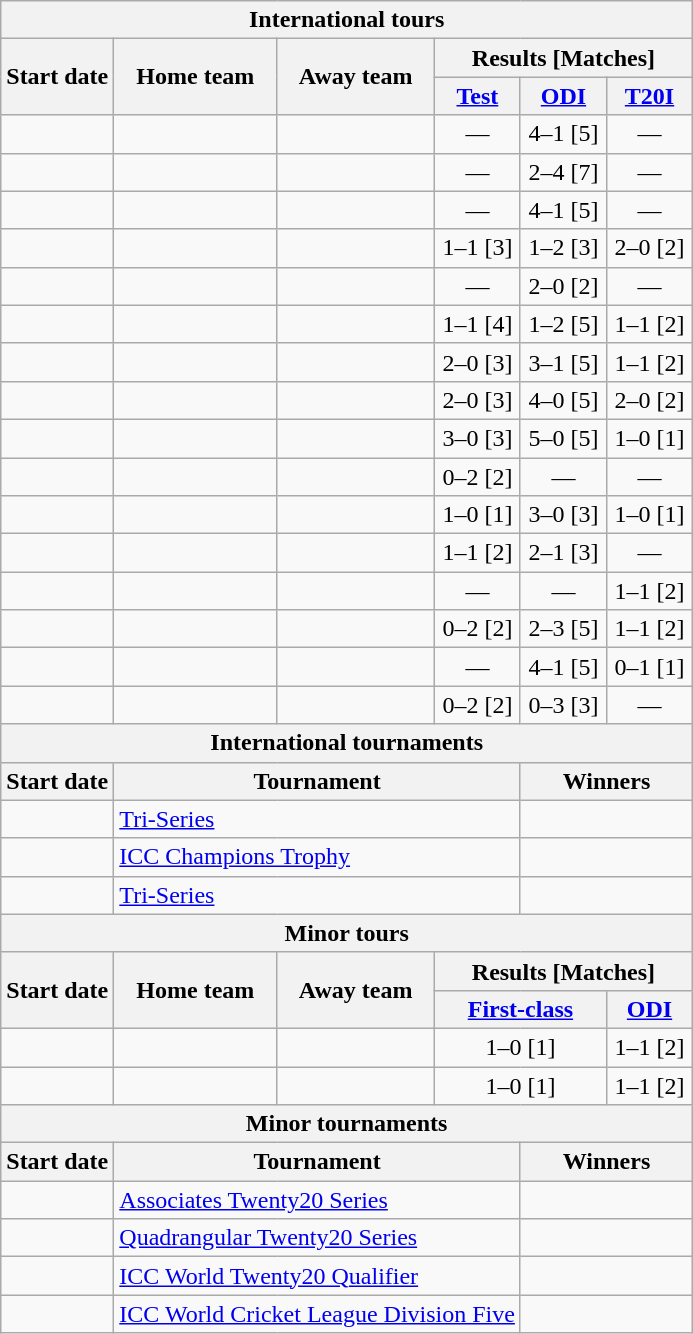<table class="wikitable sortable" style="text-align:center; white-space:nowrap">
<tr>
<th colspan=6>International tours</th>
</tr>
<tr>
<th rowspan=2>Start date</th>
<th rowspan=2>Home team</th>
<th rowspan=2>Away team</th>
<th colspan=3 class="unsortable">Results [Matches]</th>
</tr>
<tr>
<th width=50><a href='#'>Test</a></th>
<th width=50><a href='#'>ODI</a></th>
<th width=50><a href='#'>T20I</a></th>
</tr>
<tr>
<td style="text-align:left"><a href='#'></a></td>
<td style="text-align:left"></td>
<td style="text-align:left"></td>
<td>—</td>
<td>4–1 [5]</td>
<td>—</td>
</tr>
<tr>
<td style="text-align:left"><a href='#'></a></td>
<td style="text-align:left"></td>
<td style="text-align:left"></td>
<td>—</td>
<td>2–4 [7]</td>
<td>—</td>
</tr>
<tr>
<td style="text-align:left"><a href='#'></a></td>
<td style="text-align:left"></td>
<td style="text-align:left"></td>
<td>—</td>
<td>4–1 [5]</td>
<td>—</td>
</tr>
<tr>
<td style="text-align:left"><a href='#'></a></td>
<td style="text-align:left"></td>
<td style="text-align:left"></td>
<td>1–1 [3]</td>
<td>1–2 [3]</td>
<td>2–0 [2]</td>
</tr>
<tr>
<td style="text-align:left"><a href='#'></a></td>
<td style="text-align:left"></td>
<td style="text-align:left"></td>
<td>—</td>
<td>2–0 [2]</td>
<td>—</td>
</tr>
<tr>
<td style="text-align:left"><a href='#'></a></td>
<td style="text-align:left"></td>
<td style="text-align:left"></td>
<td>1–1 [4]</td>
<td>1–2 [5]</td>
<td>1–1 [2]</td>
</tr>
<tr>
<td style="text-align:left"><a href='#'></a></td>
<td style="text-align:left"></td>
<td style="text-align:left"></td>
<td>2–0 [3]</td>
<td>3–1 [5]</td>
<td>1–1 [2]</td>
</tr>
<tr>
<td style="text-align:left"><a href='#'></a></td>
<td style="text-align:left"></td>
<td style="text-align:left"></td>
<td>2–0 [3]</td>
<td>4–0 [5]</td>
<td>2–0 [2]</td>
</tr>
<tr>
<td style="text-align:left"><a href='#'></a></td>
<td style="text-align:left"></td>
<td style="text-align:left"></td>
<td>3–0 [3]</td>
<td>5–0 [5]</td>
<td>1–0 [1]</td>
</tr>
<tr>
<td style="text-align:left"><a href='#'></a></td>
<td style="text-align:left"></td>
<td style="text-align:left"></td>
<td>0–2 [2]</td>
<td>—</td>
<td>—</td>
</tr>
<tr>
<td style="text-align:left"><a href='#'></a></td>
<td style="text-align:left"></td>
<td style="text-align:left"></td>
<td>1–0 [1]</td>
<td>3–0 [3]</td>
<td>1–0 [1]</td>
</tr>
<tr>
<td style="text-align:left"><a href='#'></a></td>
<td style="text-align:left"></td>
<td style="text-align:left"></td>
<td>1–1 [2]</td>
<td>2–1 [3]</td>
<td>—</td>
</tr>
<tr>
<td style="text-align:left"><a href='#'></a></td>
<td style="text-align:left"></td>
<td style="text-align:left"></td>
<td>—</td>
<td>—</td>
<td>1–1 [2]</td>
</tr>
<tr>
<td style="text-align:left"><a href='#'></a></td>
<td style="text-align:left"></td>
<td style="text-align:left"></td>
<td>0–2 [2]</td>
<td>2–3 [5]</td>
<td>1–1 [2]</td>
</tr>
<tr>
<td style="text-align:left"><a href='#'></a></td>
<td style="text-align:left"></td>
<td style="text-align:left"></td>
<td>—</td>
<td>4–1 [5]</td>
<td>0–1 [1]</td>
</tr>
<tr>
<td style="text-align:left"><a href='#'></a></td>
<td style="text-align:left"></td>
<td style="text-align:left"></td>
<td>0–2 [2]</td>
<td>0–3 [3]</td>
<td>—</td>
</tr>
<tr class="sortbottom">
<th colspan=6>International tournaments</th>
</tr>
<tr class="sortbottom">
<th>Start date</th>
<th colspan=3>Tournament</th>
<th colspan=2>Winners</th>
</tr>
<tr class="sortbottom">
<td style="text-align:left"><a href='#'></a></td>
<td style="text-align:left" colspan=3> <a href='#'>Tri-Series</a></td>
<td style="text-align:left" colspan=2></td>
</tr>
<tr class="sortbottom">
<td style="text-align:left"><a href='#'></a></td>
<td style="text-align:left" colspan=3> <a href='#'>ICC Champions Trophy</a></td>
<td style="text-align:left" colspan=2></td>
</tr>
<tr class="sortbottom">
<td style="text-align:left"><a href='#'></a></td>
<td style="text-align:left" colspan=3> <a href='#'>Tri-Series</a></td>
<td style="text-align:left" colspan=2></td>
</tr>
<tr class="sortbottom">
<th colspan=6>Minor tours</th>
</tr>
<tr class="sortbottom">
<th rowspan=2>Start date</th>
<th rowspan=2>Home team</th>
<th rowspan=2>Away team</th>
<th colspan=3 class="unsortable">Results [Matches]</th>
</tr>
<tr class="sortbottom">
<th colspan=2><a href='#'>First-class</a></th>
<th><a href='#'>ODI</a></th>
</tr>
<tr class="sortbottom">
<td style="text-align:left"><a href='#'></a></td>
<td style="text-align:left"></td>
<td style="text-align:left"></td>
<td colspan=2>1–0 [1]</td>
<td>1–1 [2]</td>
</tr>
<tr class="sortbottom">
<td style="text-align:left"><a href='#'></a></td>
<td style="text-align:left"></td>
<td style="text-align:left"></td>
<td colspan=2>1–0 [1]</td>
<td>1–1 [2]</td>
</tr>
<tr class="sortbottom">
<th colspan=6>Minor tournaments</th>
</tr>
<tr class="sortbottom">
<th>Start date</th>
<th colspan=3>Tournament</th>
<th colspan=2>Winners</th>
</tr>
<tr class="sortbottom">
<td style="text-align:left"><a href='#'></a></td>
<td style="text-align:left" colspan=3> <a href='#'>Associates Twenty20 Series</a></td>
<td style="text-align:left" colspan=2></td>
</tr>
<tr class="sortbottom">
<td style="text-align:left"><a href='#'></a></td>
<td style="text-align:left" colspan=3> <a href='#'>Quadrangular Twenty20 Series</a></td>
<td style="text-align:left" colspan=2></td>
</tr>
<tr class="sortbottom">
<td style="text-align:left"><a href='#'></a></td>
<td style="text-align:left" colspan=3> <a href='#'>ICC World Twenty20 Qualifier</a></td>
<td style="text-align:left" colspan=2></td>
</tr>
<tr class="sortbottom">
<td style="text-align:left"><a href='#'></a></td>
<td style="text-align:left" colspan=3> <a href='#'>ICC World Cricket League Division Five</a></td>
<td style="text-align:left" colspan=2></td>
</tr>
</table>
